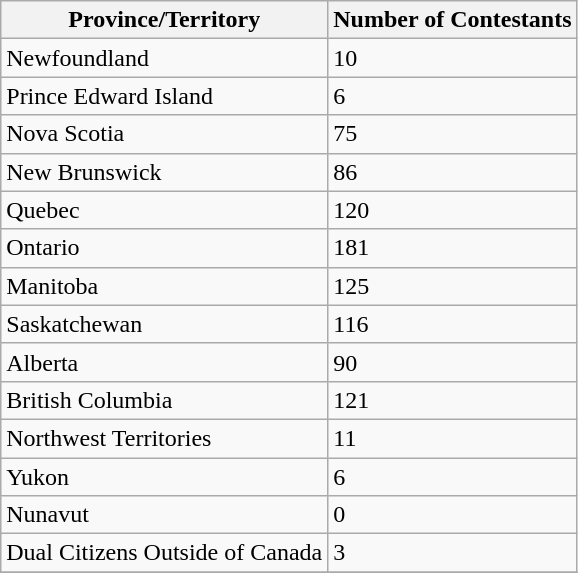<table class="wikitable sortable">
<tr>
<th>Province/Territory</th>
<th>Number of Contestants</th>
</tr>
<tr>
<td>Newfoundland</td>
<td>10</td>
</tr>
<tr>
<td>Prince Edward Island</td>
<td>6</td>
</tr>
<tr>
<td>Nova Scotia</td>
<td>75</td>
</tr>
<tr>
<td>New Brunswick</td>
<td>86</td>
</tr>
<tr>
<td>Quebec</td>
<td>120</td>
</tr>
<tr>
<td>Ontario</td>
<td>181</td>
</tr>
<tr>
<td>Manitoba</td>
<td>125</td>
</tr>
<tr>
<td>Saskatchewan</td>
<td>116</td>
</tr>
<tr>
<td>Alberta</td>
<td>90</td>
</tr>
<tr>
<td>British Columbia</td>
<td>121</td>
</tr>
<tr>
<td>Northwest Territories</td>
<td>11</td>
</tr>
<tr>
<td>Yukon</td>
<td>6</td>
</tr>
<tr>
<td>Nunavut</td>
<td>0</td>
</tr>
<tr>
<td>Dual Citizens Outside of Canada</td>
<td>3</td>
</tr>
<tr>
</tr>
</table>
